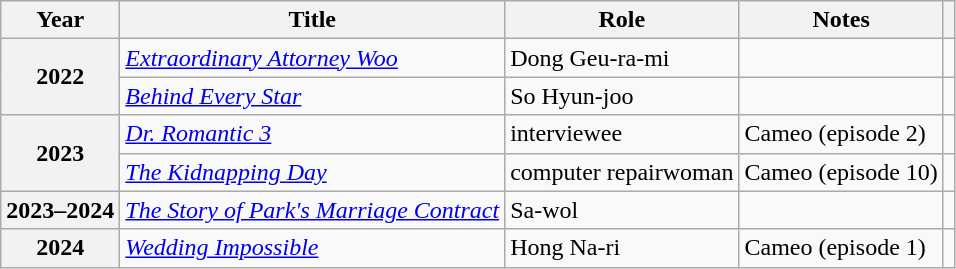<table class="wikitable sortable plainrowheaders">
<tr>
<th scope="col">Year</th>
<th scope="col">Title</th>
<th scope="col">Role</th>
<th>Notes</th>
<th scope="col" class="unsortable"></th>
</tr>
<tr>
<th scope="row" rowspan="2">2022</th>
<td><em><a href='#'>Extraordinary Attorney Woo</a></em></td>
<td>Dong Geu-ra-mi</td>
<td></td>
<td style="text-align:center"></td>
</tr>
<tr>
<td><em><a href='#'>Behind Every Star</a></em></td>
<td>So Hyun-joo</td>
<td></td>
<td style="text-align:center"></td>
</tr>
<tr>
<th rowspan="2" scope="row">2023</th>
<td><em><a href='#'>Dr. Romantic 3</a></em></td>
<td>interviewee</td>
<td>Cameo (episode 2)</td>
<td style="text-align:center"></td>
</tr>
<tr>
<td><em><a href='#'>The Kidnapping Day</a></em></td>
<td>computer repairwoman</td>
<td>Cameo (episode 10)</td>
<td style="text-align:center"></td>
</tr>
<tr>
<th scope="row">2023–2024</th>
<td><em><a href='#'>The Story of Park's Marriage Contract</a></em></td>
<td>Sa-wol</td>
<td></td>
<td style="text-align:center"></td>
</tr>
<tr>
<th scope="row">2024</th>
<td><em><a href='#'>Wedding Impossible</a></em></td>
<td>Hong Na-ri</td>
<td>Cameo (episode 1)</td>
<td></td>
</tr>
</table>
